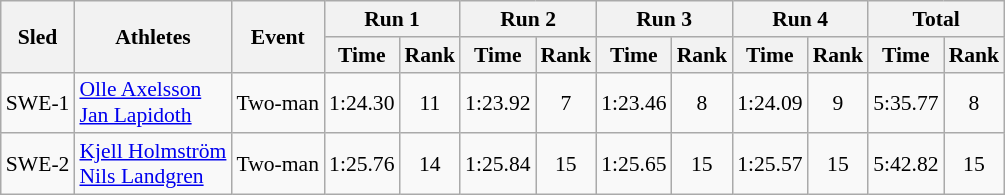<table class="wikitable" border="1" style="font-size:90%">
<tr>
<th rowspan="2">Sled</th>
<th rowspan="2">Athletes</th>
<th rowspan="2">Event</th>
<th colspan="2">Run 1</th>
<th colspan="2">Run 2</th>
<th colspan="2">Run 3</th>
<th colspan="2">Run 4</th>
<th colspan="2">Total</th>
</tr>
<tr>
<th>Time</th>
<th>Rank</th>
<th>Time</th>
<th>Rank</th>
<th>Time</th>
<th>Rank</th>
<th>Time</th>
<th>Rank</th>
<th>Time</th>
<th>Rank</th>
</tr>
<tr>
<td align="center">SWE-1</td>
<td><a href='#'>Olle Axelsson</a><br><a href='#'>Jan Lapidoth</a></td>
<td>Two-man</td>
<td align="center">1:24.30</td>
<td align="center">11</td>
<td align="center">1:23.92</td>
<td align="center">7</td>
<td align="center">1:23.46</td>
<td align="center">8</td>
<td align="center">1:24.09</td>
<td align="center">9</td>
<td align="center">5:35.77</td>
<td align="center">8</td>
</tr>
<tr>
<td align="center">SWE-2</td>
<td><a href='#'>Kjell Holmström</a><br><a href='#'>Nils Landgren</a></td>
<td>Two-man</td>
<td align="center">1:25.76</td>
<td align="center">14</td>
<td align="center">1:25.84</td>
<td align="center">15</td>
<td align="center">1:25.65</td>
<td align="center">15</td>
<td align="center">1:25.57</td>
<td align="center">15</td>
<td align="center">5:42.82</td>
<td align="center">15</td>
</tr>
</table>
